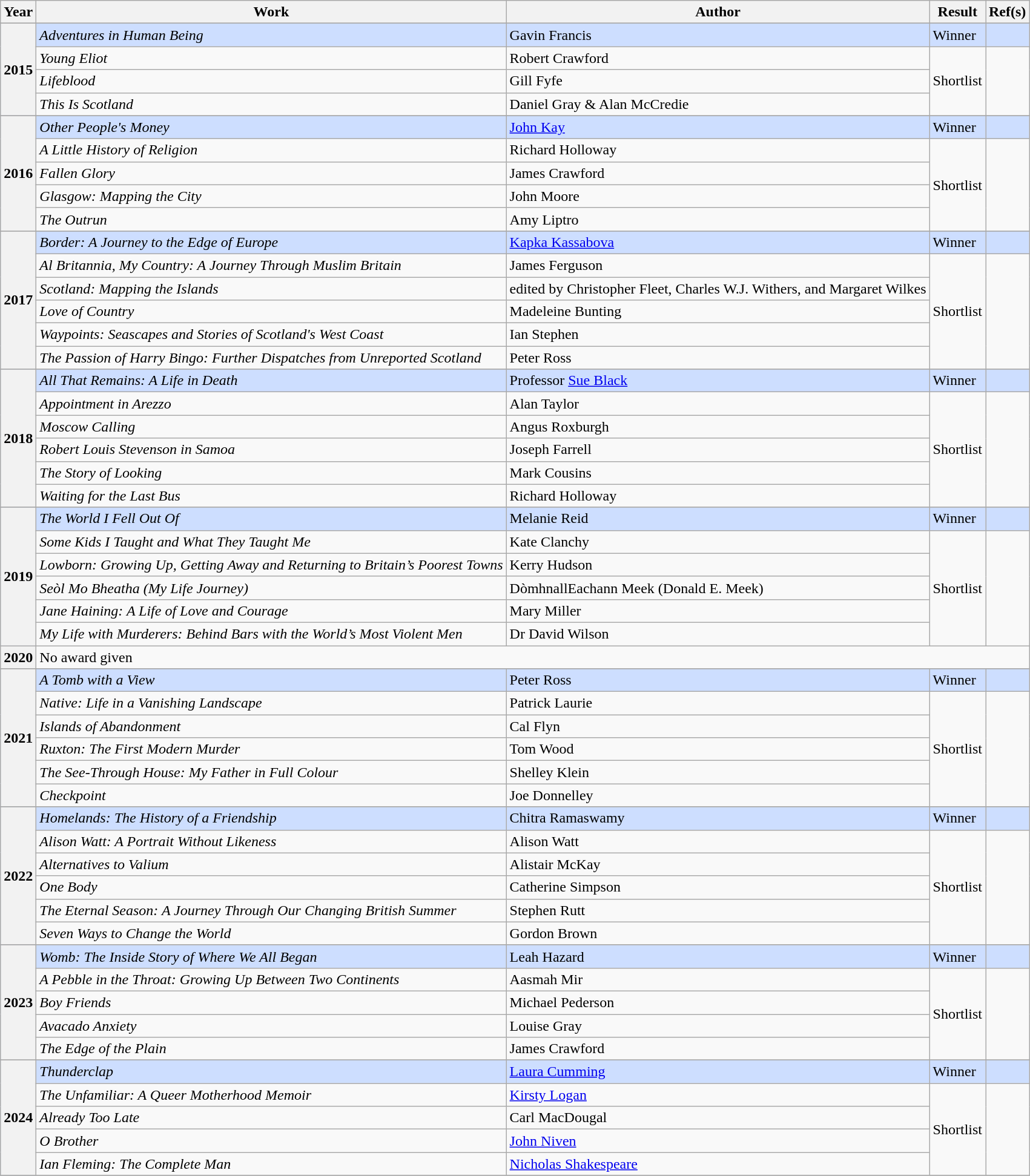<table class="wikitable sortable plainrowheaders">
<tr>
<th scope="col">Year</th>
<th scope="col">Work</th>
<th scope="col">Author</th>
<th scope="col">Result</th>
<th class="unsortable" scope="col">Ref(s)</th>
</tr>
<tr>
</tr>
<tr style=background:#cddeff>
<th rowspan="4">2015</th>
<td><em>Adventures in Human Being</em></td>
<td>Gavin Francis</td>
<td>Winner</td>
<td></td>
</tr>
<tr>
<td><em>Young Eliot</em></td>
<td>Robert Crawford</td>
<td rowspan="3">Shortlist</td>
<td rowspan="3"></td>
</tr>
<tr>
<td><em>Lifeblood</em></td>
<td>Gill Fyfe</td>
</tr>
<tr>
<td><em>This Is Scotland</em></td>
<td>Daniel Gray & Alan McCredie</td>
</tr>
<tr>
</tr>
<tr style=background:#cddeff>
<th rowspan="5">2016</th>
<td><em>Other People's Money</em></td>
<td><a href='#'>John Kay</a></td>
<td>Winner</td>
<td></td>
</tr>
<tr>
<td><em>A Little History of Religion</em></td>
<td>Richard Holloway</td>
<td rowspan="4">Shortlist</td>
<td rowspan="4"></td>
</tr>
<tr>
<td><em>Fallen Glory</em></td>
<td>James Crawford</td>
</tr>
<tr>
<td><em>Glasgow: Mapping the City</em></td>
<td>John Moore</td>
</tr>
<tr>
<td><em>The Outrun</em></td>
<td>Amy Liptro</td>
</tr>
<tr>
</tr>
<tr style=background:#cddeff>
<th rowspan="6">2017</th>
<td><em>Border: A Journey to the Edge of Europe</em></td>
<td><a href='#'>Kapka Kassabova</a></td>
<td>Winner</td>
<td></td>
</tr>
<tr>
<td><em>Al Britannia, My Country: A Journey Through Muslim Britain</em></td>
<td>James Ferguson</td>
<td rowspan="5">Shortlist</td>
<td rowspan="5"></td>
</tr>
<tr>
<td><em>Scotland: Mapping the Islands</em></td>
<td>edited by Christopher Fleet, Charles W.J. Withers, and Margaret Wilkes</td>
</tr>
<tr>
<td><em>Love of Country</em></td>
<td>Madeleine Bunting</td>
</tr>
<tr>
<td><em>Waypoints: Seascapes and Stories of Scotland's West Coast</em></td>
<td>Ian Stephen</td>
</tr>
<tr>
<td><em>The Passion of Harry Bingo: Further Dispatches from Unreported Scotland</em></td>
<td>Peter Ross</td>
</tr>
<tr>
</tr>
<tr style=background:#cddeff>
<th rowspan="6">2018</th>
<td><em>All That Remains: A Life in Death</em></td>
<td>Professor <a href='#'>Sue Black</a></td>
<td>Winner</td>
<td></td>
</tr>
<tr>
<td><em>Appointment in Arezzo</em></td>
<td>Alan Taylor</td>
<td rowspan="5">Shortlist</td>
<td rowspan="5"></td>
</tr>
<tr>
<td><em>Moscow Calling</em></td>
<td>Angus Roxburgh</td>
</tr>
<tr>
<td><em>Robert Louis Stevenson in Samoa</em></td>
<td>Joseph Farrell</td>
</tr>
<tr>
<td><em>The Story of Looking</em></td>
<td>Mark Cousins</td>
</tr>
<tr>
<td><em>Waiting for the Last Bus</em></td>
<td>Richard Holloway</td>
</tr>
<tr>
</tr>
<tr style=background:#cddeff>
<th rowspan="6">2019</th>
<td><em>The World I Fell Out Of</em></td>
<td>Melanie Reid</td>
<td>Winner</td>
<td></td>
</tr>
<tr>
<td><em>Some Kids I Taught and What They Taught Me</em></td>
<td>Kate Clanchy</td>
<td rowspan="5">Shortlist</td>
<td rowspan="5"></td>
</tr>
<tr>
<td><em>Lowborn: Growing Up, Getting Away and Returning to Britain’s Poorest Towns</em></td>
<td>Kerry Hudson</td>
</tr>
<tr>
<td><em>Seòl Mo Bheatha (My Life Journey)</em></td>
<td>DòmhnallEachann Meek (Donald E. Meek)</td>
</tr>
<tr>
<td><em>Jane Haining: A Life of Love and Courage</em></td>
<td>Mary Miller</td>
</tr>
<tr>
<td><em>My Life with Murderers: Behind Bars with the World’s Most Violent Men </em></td>
<td>Dr David Wilson</td>
</tr>
<tr>
<th>2020</th>
<td colspan="4">No award given</td>
</tr>
<tr>
</tr>
<tr style=background:#cddeff>
<th rowspan="6">2021</th>
<td><em>A Tomb with a View</em></td>
<td>Peter Ross</td>
<td>Winner</td>
<td></td>
</tr>
<tr>
<td><em>Native: Life in a Vanishing Landscape</em></td>
<td>Patrick Laurie</td>
<td rowspan="5">Shortlist</td>
<td rowspan="5"></td>
</tr>
<tr>
<td><em>Islands of Abandonment</em></td>
<td>Cal Flyn</td>
</tr>
<tr>
<td><em>Ruxton: The First Modern Murder</em></td>
<td>Tom Wood</td>
</tr>
<tr>
<td><em>The See-Through House: My Father in Full Colour</em></td>
<td>Shelley Klein</td>
</tr>
<tr>
<td><em>Checkpoint</em></td>
<td>Joe Donnelley</td>
</tr>
<tr>
</tr>
<tr style=background:#cddeff>
<th rowspan="6">2022</th>
<td><em>Homelands: The History of a Friendship</em></td>
<td>Chitra Ramaswamy</td>
<td>Winner</td>
<td></td>
</tr>
<tr>
<td><em>Alison Watt: A Portrait Without Likeness</em></td>
<td>Alison Watt</td>
<td rowspan="5">Shortlist</td>
<td rowspan="5"></td>
</tr>
<tr>
<td><em>Alternatives to Valium</em></td>
<td>Alistair McKay</td>
</tr>
<tr>
<td><em>One Body</em></td>
<td>Catherine Simpson</td>
</tr>
<tr>
<td><em>The Eternal Season: A Journey Through Our Changing British Summer</em></td>
<td>Stephen Rutt</td>
</tr>
<tr>
<td><em>Seven Ways to Change the World</em></td>
<td>Gordon Brown</td>
</tr>
<tr>
</tr>
<tr style=background:#cddeff>
<th rowspan="5">2023</th>
<td><em>Womb: The Inside Story of Where We All Began</em></td>
<td>Leah Hazard</td>
<td>Winner</td>
<td></td>
</tr>
<tr>
<td><em>A Pebble in the Throat: Growing Up Between Two Continents</em></td>
<td>Aasmah Mir</td>
<td rowspan="4">Shortlist</td>
<td rowspan="4"></td>
</tr>
<tr>
<td><em>Boy Friends</em></td>
<td>Michael Pederson</td>
</tr>
<tr>
<td><em>Avacado Anxiety</em></td>
<td>Louise Gray</td>
</tr>
<tr>
<td><em>The Edge of the Plain</em></td>
<td>James Crawford</td>
</tr>
<tr>
</tr>
<tr>
</tr>
<tr style=background:#cddeff>
<th rowspan="5">2024</th>
<td><em>Thunderclap</em></td>
<td><a href='#'>Laura Cumming</a></td>
<td>Winner</td>
<td></td>
</tr>
<tr>
<td><em>The Unfamiliar: A Queer Motherhood Memoir</em></td>
<td><a href='#'>Kirsty Logan</a></td>
<td rowspan="4">Shortlist</td>
<td rowspan="4"></td>
</tr>
<tr>
<td><em>Already Too Late</em></td>
<td>Carl MacDougal</td>
</tr>
<tr>
<td><em>O Brother</em></td>
<td><a href='#'>John Niven</a></td>
</tr>
<tr>
<td><em>Ian Fleming: The Complete Man</em></td>
<td><a href='#'>Nicholas Shakespeare</a></td>
</tr>
<tr>
</tr>
</table>
